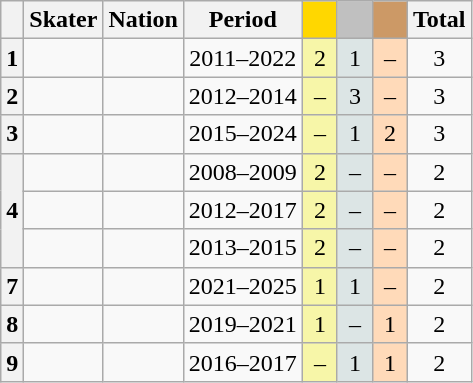<table class="wikitable sortable" style="text-align:center">
<tr>
<th scope="col"></th>
<th scope="col">Skater</th>
<th scope="col">Nation</th>
<th scope="col">Period</th>
<th scope="col" style="width:1em; background-color:gold"></th>
<th scope="col" style="width:1em;background-color:silver"></th>
<th scope="col" style="width:1em;background-color:#CC9966"></th>
<th scope="col">Total</th>
</tr>
<tr>
<th scope="row">1</th>
<td align="left"></td>
<td align="left"></td>
<td>2011–2022</td>
<td bgcolor="#F7F6A8">2</td>
<td bgcolor="#DCE5E5">1</td>
<td bgcolor="#FFDAB9">–</td>
<td>3</td>
</tr>
<tr>
<th scope="row">2</th>
<td align="left"></td>
<td align="left"></td>
<td>2012–2014</td>
<td bgcolor="#F7F6A8">–</td>
<td bgcolor="#DCE5E5">3</td>
<td bgcolor="#FFDAB9">–</td>
<td>3</td>
</tr>
<tr>
<th scope="row">3</th>
<td align="left"></td>
<td align="left"></td>
<td>2015–2024</td>
<td bgcolor="#F7F6A8">–</td>
<td bgcolor="#DCE5E5">1</td>
<td bgcolor="#FFDAB9">2</td>
<td>3</td>
</tr>
<tr>
<th scope="row" rowspan="3">4</th>
<td align="left"></td>
<td align="left"></td>
<td>2008–2009</td>
<td bgcolor="#F7F6A8">2</td>
<td bgcolor="#DCE5E5">–</td>
<td bgcolor="#FFDAB9">–</td>
<td>2</td>
</tr>
<tr>
<td align="left"></td>
<td align="left"></td>
<td>2012–2017</td>
<td bgcolor="#F7F6A8">2</td>
<td bgcolor="#DCE5E5">–</td>
<td bgcolor="#FFDAB9">–</td>
<td>2</td>
</tr>
<tr>
<td align="left"></td>
<td align="left"></td>
<td>2013–2015</td>
<td bgcolor="#F7F6A8">2</td>
<td bgcolor="#DCE5E5">–</td>
<td bgcolor="#FFDAB9">–</td>
<td>2</td>
</tr>
<tr>
<th scope="row">7</th>
<td align="left"></td>
<td align="left"></td>
<td>2021–2025</td>
<td bgcolor="#F7F6A8">1</td>
<td bgcolor="#DCE5E5">1</td>
<td bgcolor="#FFDAB9">–</td>
<td>2</td>
</tr>
<tr>
<th scope="row">8</th>
<td align="left"></td>
<td align="left"></td>
<td>2019–2021</td>
<td bgcolor="#F7F6A8">1</td>
<td bgcolor="#DCE5E5">–</td>
<td bgcolor="#FFDAB9">1</td>
<td>2</td>
</tr>
<tr>
<th scope="row">9</th>
<td align="left"></td>
<td align="left"></td>
<td>2016–2017</td>
<td bgcolor="#F7F6A8">–</td>
<td bgcolor="#DCE5E5">1</td>
<td bgcolor="#FFDAB9">1</td>
<td>2</td>
</tr>
</table>
